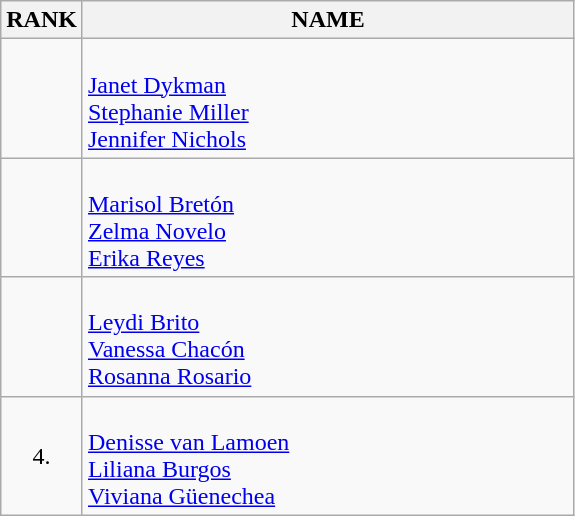<table class="wikitable">
<tr>
<th>RANK</th>
<th style="width: 20em">NAME</th>
</tr>
<tr>
<td align="center"></td>
<td><br><a href='#'>Janet Dykman</a><br><a href='#'>Stephanie Miller</a><br><a href='#'>Jennifer Nichols</a></td>
</tr>
<tr>
<td align="center"></td>
<td><br><a href='#'>Marisol Bretón</a><br><a href='#'>Zelma Novelo</a><br><a href='#'>Erika Reyes</a></td>
</tr>
<tr>
<td align="center"></td>
<td><br><a href='#'>Leydi Brito</a><br><a href='#'>Vanessa Chacón</a><br><a href='#'>Rosanna Rosario</a></td>
</tr>
<tr>
<td align="center">4.</td>
<td><br><a href='#'>Denisse van Lamoen</a><br><a href='#'>Liliana Burgos</a><br><a href='#'>Viviana Güenechea</a></td>
</tr>
</table>
